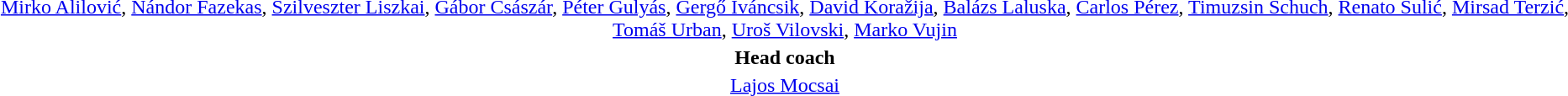<table style="text-align: center; margin-top: 2em; margin-left: auto; margin-right: auto">
<tr>
<td><a href='#'>Mirko Alilović</a>, <a href='#'>Nándor Fazekas</a>, <a href='#'>Szilveszter Liszkai</a>, <a href='#'>Gábor Császár</a>, <a href='#'>Péter Gulyás</a>, <a href='#'>Gergő Iváncsik</a>, <a href='#'>David Koražija</a>, <a href='#'>Balázs Laluska</a>, <a href='#'>Carlos Pérez</a>, <a href='#'>Timuzsin Schuch</a>, <a href='#'>Renato Sulić</a>, <a href='#'>Mirsad Terzić</a>, <a href='#'>Tomáš Urban</a>, <a href='#'>Uroš Vilovski</a>, <a href='#'>Marko Vujin</a></td>
</tr>
<tr>
<td><strong>Head coach</strong></td>
</tr>
<tr>
<td><a href='#'>Lajos Mocsai</a></td>
</tr>
</table>
